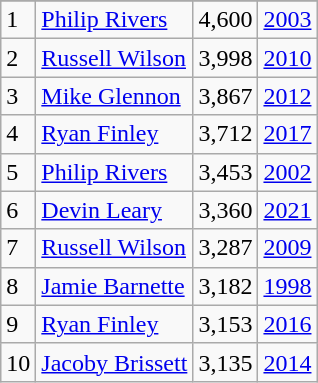<table class="wikitable">
<tr>
</tr>
<tr>
<td>1</td>
<td><a href='#'>Philip Rivers</a></td>
<td><abbr>4,600</abbr></td>
<td><a href='#'>2003</a></td>
</tr>
<tr>
<td>2</td>
<td><a href='#'>Russell Wilson</a></td>
<td><abbr>3,998</abbr></td>
<td><a href='#'>2010</a></td>
</tr>
<tr>
<td>3</td>
<td><a href='#'>Mike Glennon</a></td>
<td><abbr>3,867</abbr></td>
<td><a href='#'>2012</a></td>
</tr>
<tr>
<td>4</td>
<td><a href='#'>Ryan Finley</a></td>
<td><abbr>3,712</abbr></td>
<td><a href='#'>2017</a></td>
</tr>
<tr>
<td>5</td>
<td><a href='#'>Philip Rivers</a></td>
<td><abbr>3,453</abbr></td>
<td><a href='#'>2002</a></td>
</tr>
<tr>
<td>6</td>
<td><a href='#'>Devin Leary</a></td>
<td><abbr>3,360</abbr></td>
<td><a href='#'>2021</a></td>
</tr>
<tr>
<td>7</td>
<td><a href='#'>Russell Wilson</a></td>
<td><abbr>3,287</abbr></td>
<td><a href='#'>2009</a></td>
</tr>
<tr>
<td>8</td>
<td><a href='#'>Jamie Barnette</a></td>
<td><abbr>3,182</abbr></td>
<td><a href='#'>1998</a></td>
</tr>
<tr>
<td>9</td>
<td><a href='#'>Ryan Finley</a></td>
<td><abbr>3,153</abbr></td>
<td><a href='#'>2016</a></td>
</tr>
<tr>
<td>10</td>
<td><a href='#'>Jacoby Brissett</a></td>
<td><abbr>3,135</abbr></td>
<td><a href='#'>2014</a></td>
</tr>
</table>
